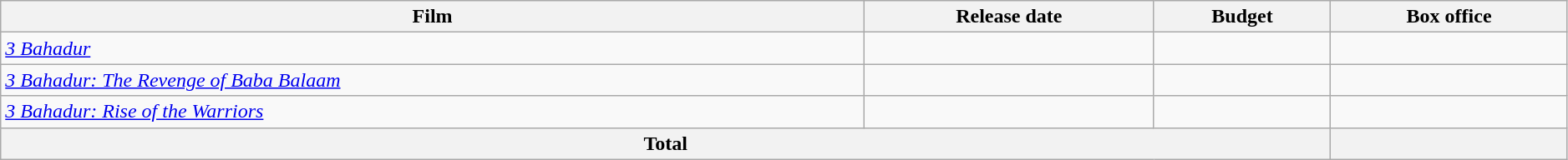<table class="wikitable sortable" width=99%>
<tr>
<th rowspan="1">Film</th>
<th rowspan="1">Release date</th>
<th rowspan="1">Budget</th>
<th rowspan="1">Box office</th>
</tr>
<tr>
<td><em><a href='#'>3 Bahadur</a></em></td>
<td> </td>
<td></td>
<td></td>
</tr>
<tr>
<td><em><a href='#'>3 Bahadur: The Revenge of Baba Balaam</a></em></td>
<td> </td>
<td></td>
<td></td>
</tr>
<tr>
<td><em><a href='#'>3 Bahadur: Rise of the Warriors </a></em></td>
<td> </td>
<td></td>
<td> </td>
</tr>
<tr>
<th colspan="3" style="text-align:center;">Total</th>
<th></th>
</tr>
</table>
